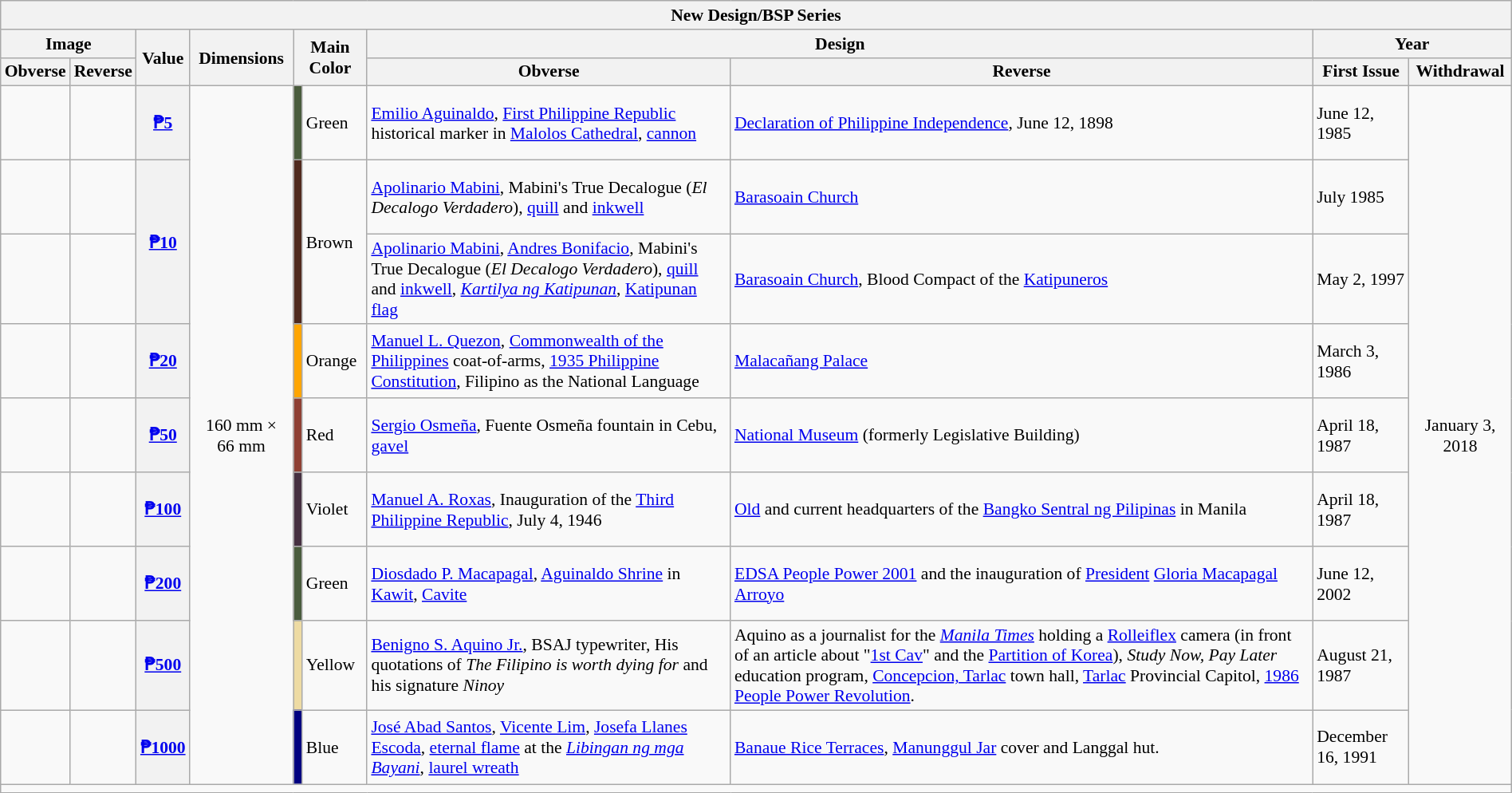<table class="wikitable"  style="margin:auto; font-size:90%;">
<tr>
<th colspan="10">New Design/BSP Series</th>
</tr>
<tr>
<th colspan="2">Image</th>
<th rowspan="2">Value</th>
<th rowspan="2">Dimensions</th>
<th rowspan="2" colspan="2">Main Color</th>
<th colspan="2">Design</th>
<th colspan="2">Year</th>
</tr>
<tr>
<th>Obverse</th>
<th>Reverse</th>
<th>Obverse</th>
<th>Reverse</th>
<th>First Issue</th>
<th>Withdrawal</th>
</tr>
<tr style="height:62px">
<td style="text-align:center;"></td>
<td style="text-align:center;"></td>
<th><a href='#'>₱5</a></th>
<td rowspan="9" style="text-align:center;">160 mm × 66 mm</td>
<td style="text-align:center; background:#4A5C3D;"></td>
<td>Green</td>
<td><a href='#'>Emilio Aguinaldo</a>, <a href='#'>First Philippine Republic</a> historical marker in <a href='#'>Malolos Cathedral</a>, <a href='#'>cannon</a></td>
<td><a href='#'>Declaration of Philippine Independence</a>, June 12, 1898</td>
<td>June 12, 1985</td>
<td style="text-align:center;" rowspan=9>January 3, 2018</td>
</tr>
<tr style="height:62px">
<td style="text-align:center;"></td>
<td style="text-align:center;"></td>
<th rowspan="2"><a href='#'>₱10</a></th>
<td rowspan="2" style="text-align:center; background:#502a1e;"></td>
<td rowspan="2">Brown</td>
<td><a href='#'>Apolinario Mabini</a>, Mabini's True Decalogue (<em>El Decalogo Verdadero</em>), <a href='#'>quill</a> and <a href='#'>inkwell</a></td>
<td><a href='#'>Barasoain Church</a></td>
<td>July 1985</td>
</tr>
<tr style="height:62px">
<td style="text-align:center;"></td>
<td style="text-align:center;"></td>
<td><a href='#'>Apolinario Mabini</a>, <a href='#'>Andres Bonifacio</a>, Mabini's True Decalogue (<em>El Decalogo Verdadero</em>), <a href='#'>quill</a> and <a href='#'>inkwell</a>, <em><a href='#'>Kartilya ng Katipunan</a></em>, <a href='#'>Katipunan flag</a></td>
<td><a href='#'>Barasoain Church</a>, Blood Compact of the <a href='#'>Katipuneros</a></td>
<td>May 2, 1997</td>
</tr>
<tr style="height:62px">
<td style="text-align:center;"></td>
<td style="text-align:center;"></td>
<th><a href='#'>₱20</a></th>
<td style="text-align:center; background:orange;"></td>
<td>Orange</td>
<td><a href='#'>Manuel L. Quezon</a>, <a href='#'>Commonwealth of the Philippines</a> coat-of-arms, <a href='#'>1935 Philippine Constitution</a>, Filipino as the National Language</td>
<td><a href='#'>Malacañang Palace</a></td>
<td>March 3, 1986</td>
</tr>
<tr style="height:62px">
<td style="text-align:center;"></td>
<td style="text-align:center;"></td>
<th><a href='#'>₱50</a></th>
<td style="text-align:center; background:#8F4034;"></td>
<td>Red</td>
<td><a href='#'>Sergio Osmeña</a>, Fuente Osmeña fountain in Cebu, <a href='#'>gavel</a></td>
<td><a href='#'>National Museum</a> (formerly Legislative Building)</td>
<td>April 18, 1987</td>
</tr>
<tr style="height:62px">
<td style="text-align:center;"></td>
<td style="text-align:center;"></td>
<th><a href='#'>₱100</a></th>
<td style="text-align:center; background:#463041 ;"></td>
<td>Violet</td>
<td><a href='#'>Manuel A. Roxas</a>, Inauguration of the <a href='#'>Third Philippine Republic</a>, July 4, 1946</td>
<td><a href='#'>Old</a> and current headquarters of the <a href='#'>Bangko Sentral ng Pilipinas</a> in Manila</td>
<td>April 18, 1987</td>
</tr>
<tr style="height:62px">
<td style="text-align:center;"></td>
<td style="text-align:center;"></td>
<th><a href='#'>₱200</a></th>
<td style="text-align:center; background:#4A5C3D;"></td>
<td>Green</td>
<td><a href='#'>Diosdado P. Macapagal</a>, <a href='#'>Aguinaldo Shrine</a> in <a href='#'>Kawit</a>, <a href='#'>Cavite</a></td>
<td><a href='#'>EDSA People Power 2001</a> and the inauguration of <a href='#'>President</a> <a href='#'>Gloria Macapagal Arroyo</a></td>
<td>June 12, 2002</td>
</tr>
<tr style="height:62px">
<td style="text-align:center;"></td>
<td style="text-align:center;"></td>
<th><a href='#'>₱500</a></th>
<td style="text-align:center; background:#eedba3;"></td>
<td>Yellow</td>
<td><a href='#'>Benigno S. Aquino Jr.</a>, BSAJ typewriter, His quotations of <em>The Filipino is worth dying for</em> and his signature <em>Ninoy</em></td>
<td>Aquino as a journalist for the <em><a href='#'>Manila Times</a></em> holding a <a href='#'>Rolleiflex</a> camera (in front of an article about "<a href='#'>1st Cav</a>" and the <a href='#'>Partition of Korea</a>), <em>Study Now, Pay Later</em> education program, <a href='#'>Concepcion, Tarlac</a> town hall, <a href='#'>Tarlac</a> Provincial Capitol, <a href='#'>1986 People Power Revolution</a>.</td>
<td>August 21, 1987</td>
</tr>
<tr style="height:62px">
<td style="text-align:center;"></td>
<td style="text-align:center;"></td>
<th><a href='#'>₱1000</a></th>
<td style="text-align:center; background:#000080;"></td>
<td>Blue</td>
<td><a href='#'>José Abad Santos</a>, <a href='#'>Vicente Lim</a>, <a href='#'>Josefa Llanes Escoda</a>, <a href='#'>eternal flame</a> at the <em><a href='#'>Libingan ng mga Bayani</a></em>, <a href='#'>laurel wreath</a></td>
<td><a href='#'>Banaue Rice Terraces</a>, <a href='#'>Manunggul Jar</a> cover and Langgal hut.</td>
<td>December 16, 1991</td>
</tr>
<tr>
<td colspan="10"></td>
</tr>
</table>
